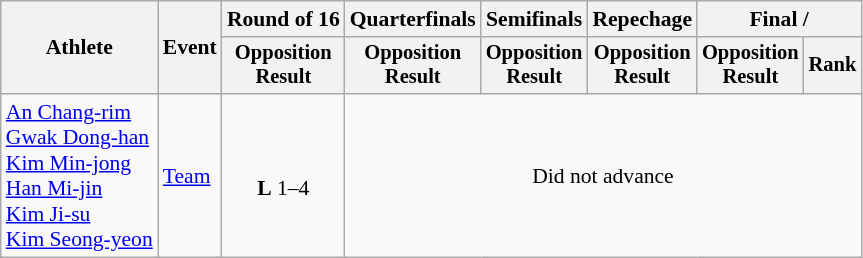<table class="wikitable" style="font-size:90%; text-align:center">
<tr>
<th rowspan="2">Athlete</th>
<th rowspan="2">Event</th>
<th>Round of 16</th>
<th>Quarterfinals</th>
<th>Semifinals</th>
<th>Repechage</th>
<th colspan="2">Final / </th>
</tr>
<tr style="font-size:95%">
<th>Opposition<br>Result</th>
<th>Opposition<br>Result</th>
<th>Opposition<br>Result</th>
<th>Opposition<br>Result</th>
<th>Opposition<br>Result</th>
<th>Rank</th>
</tr>
<tr>
<td style="text-align:left"><a href='#'>An Chang-rim</a><br><a href='#'>Gwak Dong-han</a><br><a href='#'>Kim Min-jong</a><br><a href='#'>Han Mi-jin</a><br><a href='#'>Kim Ji-su</a><br><a href='#'>Kim Seong-yeon</a></td>
<td style="text-align:left"><a href='#'>Team</a></td>
<td><br><strong>L</strong> 1–4</td>
<td colspan="5">Did not advance</td>
</tr>
</table>
